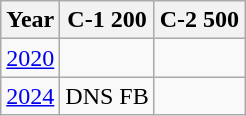<table class="wikitable" style="text-align:center;">
<tr>
<th>Year</th>
<th>C-1 200</th>
<th>C-2 500</th>
</tr>
<tr>
<td><a href='#'>2020</a></td>
<td></td>
<td></td>
</tr>
<tr>
<td><a href='#'>2024</a></td>
<td>DNS FB</td>
<td></td>
</tr>
</table>
